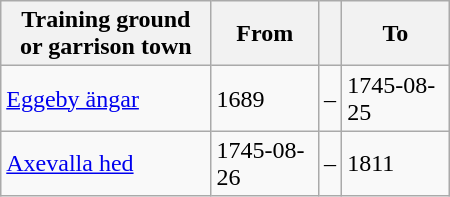<table class="wikitable" width="300px">
<tr>
<th>Training ground<br>or garrison town</th>
<th width="24%">From</th>
<th width="2%"></th>
<th width="24%">To</th>
</tr>
<tr>
<td><a href='#'>Eggeby ängar</a></td>
<td>1689</td>
<td>–</td>
<td>1745-08-25</td>
</tr>
<tr>
<td><a href='#'>Axevalla hed</a></td>
<td>1745-08-26</td>
<td>–</td>
<td>1811</td>
</tr>
</table>
